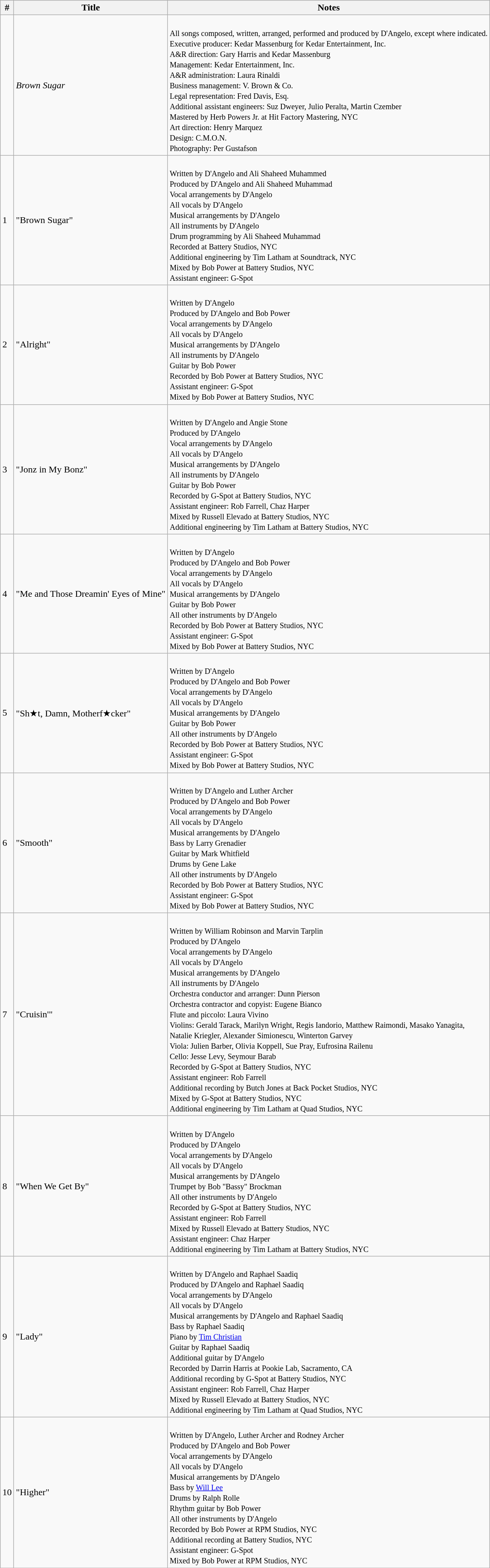<table class="wikitable">
<tr>
<th>#</th>
<th>Title</th>
<th>Notes</th>
</tr>
<tr>
<td></td>
<td><em>Brown Sugar</em></td>
<td><br><small>All songs composed, written, arranged, performed and produced by D'Angelo, except where indicated. <br>Executive producer: Kedar Massenburg for Kedar Entertainment, Inc. <br>A&R direction: Gary Harris and Kedar Massenburg <br>Management: Kedar Entertainment, Inc. <br>A&R administration: Laura Rinaldi <br>Business management: V. Brown & Co. <br>Legal representation: Fred Davis, Esq. <br>Additional assistant engineers: Suz Dweyer, Julio Peralta, Martin Czember <br>Mastered by Herb Powers Jr. at Hit Factory Mastering, NYC <br>Art direction: Henry Marquez <br>Design: C.M.O.N. <br>Photography: Per Gustafson</small></td>
</tr>
<tr>
<td>1</td>
<td>"Brown Sugar"</td>
<td><br><small>Written by D'Angelo and Ali Shaheed Muhammed <br>Produced by D'Angelo and Ali Shaheed Muhammad <br>Vocal arrangements by D'Angelo <br>All vocals by D'Angelo <br>Musical arrangements by D'Angelo <br>All instruments by D'Angelo <br>Drum programming by Ali Shaheed Muhammad <br>Recorded at Battery Studios, NYC <br>Additional engineering by Tim Latham at Soundtrack, NYC <br>Mixed by Bob Power at Battery Studios, NYC <br>Assistant engineer: G-Spot</small></td>
</tr>
<tr>
<td>2</td>
<td>"Alright"</td>
<td><br><small>Written by D'Angelo <br>Produced by D'Angelo and Bob Power <br>Vocal arrangements by D'Angelo <br>All vocals by D'Angelo <br>Musical arrangements by D'Angelo <br>All instruments by D'Angelo <br>Guitar by Bob Power <br>Recorded by Bob Power at Battery Studios, NYC <br>Assistant engineer: G-Spot <br>Mixed by Bob Power at Battery Studios, NYC</small></td>
</tr>
<tr>
<td>3</td>
<td>"Jonz in My Bonz"</td>
<td><br><small>Written by D'Angelo and Angie Stone <br>Produced by D'Angelo <br>Vocal arrangements by D'Angelo <br>All vocals by D'Angelo <br>Musical arrangements by D'Angelo <br>All instruments by D'Angelo <br>Guitar by Bob Power <br>Recorded by G-Spot at Battery Studios, NYC <br>Assistant engineer: Rob Farrell, Chaz Harper <br>Mixed by Russell Elevado at Battery Studios, NYC <br>Additional engineering by Tim Latham at Battery Studios, NYC</small></td>
</tr>
<tr>
<td>4</td>
<td>"Me and Those Dreamin' Eyes of Mine"</td>
<td><br><small>Written by D'Angelo <br>Produced by D'Angelo and Bob Power <br>Vocal arrangements by D'Angelo <br>All vocals by D'Angelo <br>Musical arrangements by D'Angelo <br>Guitar by Bob Power <br>All other instruments by D'Angelo <br>Recorded by Bob Power at Battery Studios, NYC <br>Assistant engineer: G-Spot <br>Mixed by Bob Power at Battery Studios, NYC</small></td>
</tr>
<tr>
<td>5</td>
<td>"Sh★t, Damn, Motherf★cker"</td>
<td><br><small>Written by D'Angelo <br>Produced by D'Angelo and Bob Power <br>Vocal arrangements by D'Angelo <br>All vocals by D'Angelo <br>Musical arrangements by D'Angelo <br>Guitar by Bob Power <br>All other instruments by D'Angelo <br>Recorded by Bob Power at Battery Studios, NYC <br>Assistant engineer: G-Spot <br>Mixed by Bob Power at Battery Studios, NYC</small></td>
</tr>
<tr>
<td>6</td>
<td>"Smooth"</td>
<td><br><small>Written by D'Angelo and Luther Archer <br>Produced by D'Angelo and Bob Power <br>Vocal arrangements by D'Angelo <br>All vocals by D'Angelo <br>Musical arrangements by D'Angelo <br>Bass by Larry Grenadier <br>Guitar by Mark Whitfield <br>Drums by Gene Lake <br>All other instruments by D'Angelo <br>Recorded by Bob Power at Battery Studios, NYC <br>Assistant engineer: G-Spot <br>Mixed by Bob Power at Battery Studios, NYC</small></td>
</tr>
<tr>
<td>7</td>
<td>"Cruisin'"</td>
<td><br><small>Written by William Robinson and Marvin Tarplin <br>Produced by D'Angelo <br>Vocal arrangements by D'Angelo <br>All vocals by D'Angelo <br>Musical arrangements by D'Angelo <br>All instruments by D'Angelo <br>Orchestra conductor and arranger: Dunn Pierson <br>Orchestra contractor and copyist: Eugene Bianco <br>Flute and piccolo: Laura Vivino <br>Violins: Gerald Tarack, Marilyn Wright, Regis Iandorio, Matthew Raimondi, Masako Yanagita, <br>Natalie Kriegler, Alexander Simionescu, Winterton Garvey <br>Viola: Julien Barber, Olivia Koppell, Sue Pray, Eufrosina Railenu <br>Cello: Jesse Levy, Seymour Barab <br>Recorded by G-Spot at Battery Studios, NYC <br>Assistant engineer: Rob Farrell <br>Additional recording by Butch Jones at Back Pocket Studios, NYC <br>Mixed by G-Spot at Battery Studios, NYC <br>Additional engineering by Tim Latham at Quad Studios, NYC</small></td>
</tr>
<tr>
<td>8</td>
<td>"When We Get By"</td>
<td><br><small>Written by D'Angelo <br>Produced by D'Angelo <br>Vocal arrangements by D'Angelo <br>All vocals by D'Angelo <br>Musical arrangements by D'Angelo <br>Trumpet by Bob "Bassy" Brockman <br>All other instruments by D'Angelo <br>Recorded by G-Spot at Battery Studios, NYC <br>Assistant engineer: Rob Farrell <br>Mixed by Russell Elevado at Battery Studios, NYC <br>Assistant engineer: Chaz Harper <br>Additional engineering by Tim Latham at Battery Studios, NYC</small></td>
</tr>
<tr>
<td>9</td>
<td>"Lady"</td>
<td><br><small>Written by D'Angelo and Raphael Saadiq <br>Produced by D'Angelo and Raphael Saadiq <br>Vocal arrangements by D'Angelo <br>All vocals by D'Angelo <br>Musical arrangements by D'Angelo and Raphael Saadiq <br>Bass by Raphael Saadiq <br>Piano by <a href='#'>Tim Christian</a> <br>Guitar by Raphael Saadiq <br>Additional guitar by D'Angelo <br>Recorded by Darrin Harris at Pookie Lab, Sacramento, CA <br>Additional recording by G-Spot at Battery Studios, NYC <br>Assistant engineer: Rob Farrell, Chaz Harper <br>Mixed by Russell Elevado at Battery Studios, NYC <br> Additional engineering by Tim Latham at Quad Studios, NYC</small></td>
</tr>
<tr>
<td>10</td>
<td>"Higher"</td>
<td><br><small>Written by D'Angelo, Luther Archer and Rodney Archer <br>Produced by D'Angelo and Bob Power <br>Vocal arrangements by D'Angelo <br>All vocals by D'Angelo <br>Musical arrangements by D'Angelo <br>Bass by <a href='#'>Will Lee</a> <br>Drums by Ralph Rolle <br>Rhythm guitar by Bob Power <br>All other instruments by D'Angelo <br>Recorded by Bob Power at RPM Studios, NYC <br>Additional recording at Battery Studios, NYC <br>Assistant engineer: G-Spot <br>Mixed by Bob Power at RPM Studios, NYC</small></td>
</tr>
<tr>
</tr>
</table>
